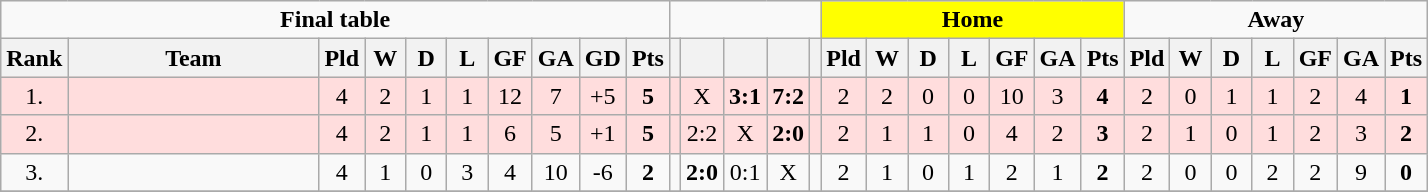<table class="wikitable">
<tr>
<td colspan=10 align=center><strong>Final table</strong></td>
<td colspan=5></td>
<td colspan=7 align=center bgcolor=yellow><strong>Home</strong></td>
<td colspan=7 align=center><strong>Away</strong></td>
</tr>
<tr>
<th bgcolor="#efefef">Rank</th>
<th bgcolor="#efefef" width="160">Team</th>
<th bgcolor="#efefef" width="20">Pld</th>
<th bgcolor="#efefef" width="20">W</th>
<th bgcolor="#efefef" width="20">D</th>
<th bgcolor="#efefef" width="20">L</th>
<th bgcolor="#efefef" width="20">GF</th>
<th bgcolor="#efefef" width="20">GA</th>
<th bgcolor="#efefef" width="20">GD</th>
<th bgcolor="#efefef" width="20">Pts</th>
<th bgcolor="#efefef"></th>
<th bgcolor="#efefef" width="20"></th>
<th bgcolor="#efefef" width="20"></th>
<th bgcolor="#efefef" width="20"></th>
<th bgcolor="#efefef"></th>
<th bgcolor="#efefef" width="20">Pld</th>
<th bgcolor="#efefef" width="20">W</th>
<th bgcolor="#efefef" width="20">D</th>
<th bgcolor="#efefef" width="20">L</th>
<th bgcolor="#efefef" width="20">GF</th>
<th bgcolor="#efefef" width="20">GA</th>
<th bgcolor="#efefef" width="20">Pts</th>
<th bgcolor="#efefef" width="20">Pld</th>
<th bgcolor="#efefef" width="20">W</th>
<th bgcolor="#efefef" width="20">D</th>
<th bgcolor="#efefef" width="20">L</th>
<th bgcolor="#efefef" width="20">GF</th>
<th bgcolor="#efefef" width="20">GA</th>
<th bgcolor="#efefef" width="20">Pts</th>
</tr>
<tr align=center bgcolor=#ffdddd>
<td>1.</td>
<td align=left></td>
<td>4</td>
<td>2</td>
<td>1</td>
<td>1</td>
<td>12</td>
<td>7</td>
<td>+5</td>
<td><strong>5</strong></td>
<td></td>
<td>X</td>
<td><strong>3:1</strong></td>
<td><strong>7:2</strong></td>
<td></td>
<td>2</td>
<td>2</td>
<td>0</td>
<td>0</td>
<td>10</td>
<td>3</td>
<td><strong>4</strong></td>
<td>2</td>
<td>0</td>
<td>1</td>
<td>1</td>
<td>2</td>
<td>4</td>
<td><strong>1</strong></td>
</tr>
<tr align=center bgcolor=#ffdddd>
<td>2.</td>
<td align=left></td>
<td>4</td>
<td>2</td>
<td>1</td>
<td>1</td>
<td>6</td>
<td>5</td>
<td>+1</td>
<td><strong>5</strong></td>
<td></td>
<td>2:2</td>
<td>X</td>
<td><strong>2:0</strong></td>
<td></td>
<td>2</td>
<td>1</td>
<td>1</td>
<td>0</td>
<td>4</td>
<td>2</td>
<td><strong>3</strong></td>
<td>2</td>
<td>1</td>
<td>0</td>
<td>1</td>
<td>2</td>
<td>3</td>
<td><strong>2</strong></td>
</tr>
<tr align=center>
<td>3.</td>
<td align=left></td>
<td>4</td>
<td>1</td>
<td>0</td>
<td>3</td>
<td>4</td>
<td>10</td>
<td>-6</td>
<td><strong>2</strong></td>
<td></td>
<td><strong>2:0</strong></td>
<td>0:1</td>
<td>X</td>
<td></td>
<td>2</td>
<td>1</td>
<td>0</td>
<td>1</td>
<td>2</td>
<td>1</td>
<td><strong>2</strong></td>
<td>2</td>
<td>0</td>
<td>0</td>
<td>2</td>
<td>2</td>
<td>9</td>
<td><strong>0</strong></td>
</tr>
<tr align=center>
</tr>
</table>
